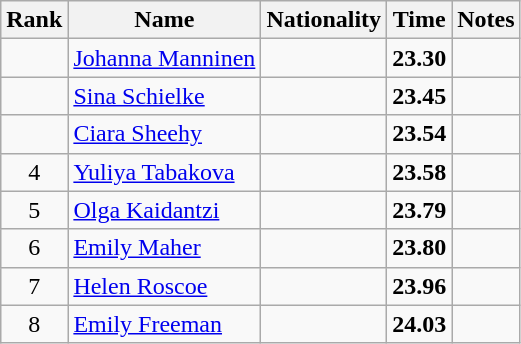<table class="wikitable sortable" style="text-align:center">
<tr>
<th>Rank</th>
<th>Name</th>
<th>Nationality</th>
<th>Time</th>
<th>Notes</th>
</tr>
<tr>
<td></td>
<td align=left><a href='#'>Johanna Manninen</a></td>
<td align=left></td>
<td><strong>23.30</strong></td>
<td></td>
</tr>
<tr>
<td></td>
<td align=left><a href='#'>Sina Schielke</a></td>
<td align=left></td>
<td><strong>23.45</strong></td>
<td></td>
</tr>
<tr>
<td></td>
<td align=left><a href='#'>Ciara Sheehy</a></td>
<td align=left></td>
<td><strong>23.54</strong></td>
<td></td>
</tr>
<tr>
<td>4</td>
<td align=left><a href='#'>Yuliya Tabakova</a></td>
<td align=left></td>
<td><strong>23.58</strong></td>
<td></td>
</tr>
<tr>
<td>5</td>
<td align=left><a href='#'>Olga Kaidantzi</a></td>
<td align=left></td>
<td><strong>23.79</strong></td>
<td></td>
</tr>
<tr>
<td>6</td>
<td align=left><a href='#'>Emily Maher</a></td>
<td align=left></td>
<td><strong>23.80</strong></td>
<td></td>
</tr>
<tr>
<td>7</td>
<td align=left><a href='#'>Helen Roscoe</a></td>
<td align=left></td>
<td><strong>23.96</strong></td>
<td></td>
</tr>
<tr>
<td>8</td>
<td align=left><a href='#'>Emily Freeman</a></td>
<td align=left></td>
<td><strong>24.03</strong></td>
<td></td>
</tr>
</table>
